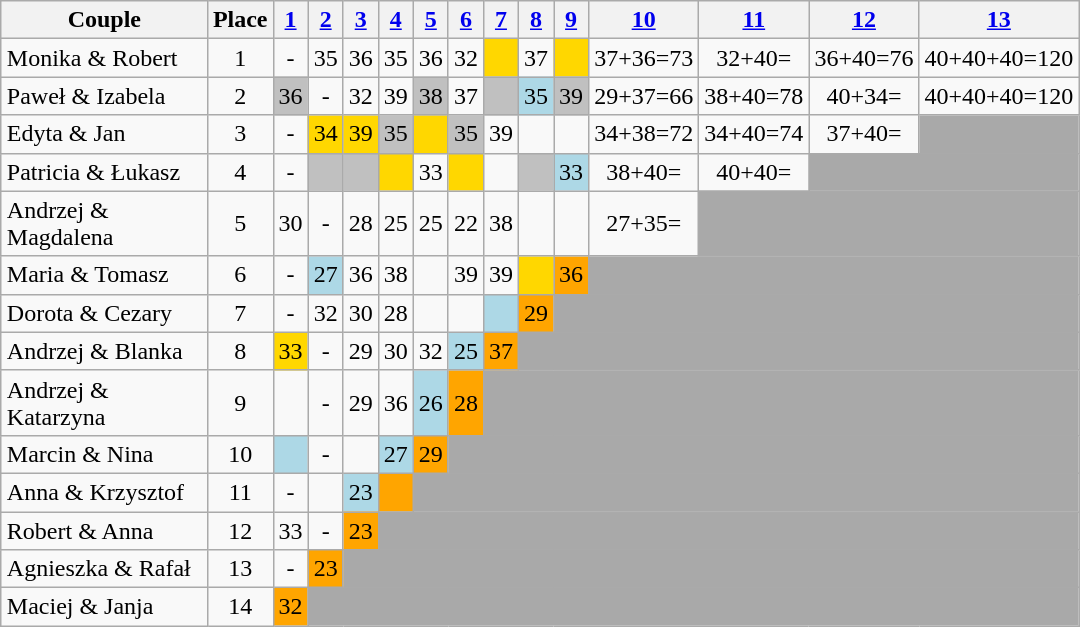<table class="wikitable sortable" style="margin:auto;text-align:center;">
<tr>
<th width="130">Couple</th>
<th>Place</th>
<th><a href='#'>1</a></th>
<th><a href='#'>2</a></th>
<th><a href='#'>3</a></th>
<th><a href='#'>4</a></th>
<th><a href='#'>5</a></th>
<th><a href='#'>6</a></th>
<th><a href='#'>7</a></th>
<th><a href='#'>8</a></th>
<th><a href='#'>9</a></th>
<th><a href='#'>10</a></th>
<th><a href='#'>11</a></th>
<th><a href='#'>12</a></th>
<th><a href='#'>13</a></th>
</tr>
<tr>
<td style="text-align:left;">Monika & Robert</td>
<td>1</td>
<td>-</td>
<td>35</td>
<td>36</td>
<td>35</td>
<td>36</td>
<td>32</td>
<td bgcolor="gold"></td>
<td>37</td>
<td bgcolor="gold"></td>
<td>37+36=73</td>
<td>32+40=</td>
<td>36+40=76</td>
<td>40+40+40=120</td>
</tr>
<tr>
<td style="text-align:left;">Paweł & Izabela</td>
<td>2</td>
<td bgcolor="silver">36</td>
<td>-</td>
<td>32</td>
<td>39</td>
<td bgcolor="silver">38</td>
<td>37</td>
<td bgcolor="silver"></td>
<td style="background:lightblue;">35</td>
<td bgcolor="silver">39</td>
<td>29+37=66</td>
<td>38+40=78</td>
<td>40+34=</td>
<td>40+40+40=120</td>
</tr>
<tr>
<td style="text-align:left;">Edyta & Jan</td>
<td>3</td>
<td>-</td>
<td bgcolor="gold">34</td>
<td bgcolor="gold">39</td>
<td bgcolor="silver">35</td>
<td bgcolor="gold"></td>
<td bgcolor="silver">35</td>
<td>39</td>
<td></td>
<td></td>
<td>34+38=72</td>
<td>34+40=74</td>
<td>37+40=</td>
<td style="background:darkgray;"></td>
</tr>
<tr>
<td style="text-align:left;">Patricia & Łukasz</td>
<td>4</td>
<td>-</td>
<td bgcolor="silver"></td>
<td bgcolor="silver"></td>
<td bgcolor="gold"></td>
<td>33</td>
<td bgcolor="gold"></td>
<td></td>
<td bgcolor="silver"></td>
<td style="background:lightblue;">33</td>
<td> 38+40=</td>
<td>40+40=</td>
<td style="background:darkgray;" colspan="2"></td>
</tr>
<tr>
<td style="text-align:left;">Andrzej & Magdalena</td>
<td>5</td>
<td>30</td>
<td>-</td>
<td>28</td>
<td>25</td>
<td>25</td>
<td>22</td>
<td>38</td>
<td></td>
<td></td>
<td>27+35=</td>
<td style="background:darkgray;" colspan="3"></td>
</tr>
<tr>
<td style="text-align:left;">Maria & Tomasz</td>
<td>6</td>
<td>-</td>
<td style="background:lightblue;">27</td>
<td>36</td>
<td>38</td>
<td></td>
<td>39</td>
<td>39</td>
<td style="background:gold"></td>
<td style="background:orange;">36</td>
<td style="background:darkgray;" colspan="4"></td>
</tr>
<tr>
<td style="text-align:left;">Dorota & Cezary</td>
<td>7</td>
<td>-</td>
<td>32</td>
<td>30</td>
<td>28</td>
<td></td>
<td></td>
<td style="background:lightblue;"></td>
<td style="background:orange;">29</td>
<td style="background:darkgray;" colspan="6"></td>
</tr>
<tr>
<td style="text-align:left;">Andrzej & Blanka</td>
<td>8</td>
<td bgcolor="gold">33</td>
<td>-</td>
<td>29</td>
<td>30</td>
<td>32</td>
<td style="background:lightblue;">25</td>
<td style="background:orange;">37</td>
<td style="background:darkgray;" colspan="7"></td>
</tr>
<tr>
<td style="text-align:left;">Andrzej & Katarzyna</td>
<td>9</td>
<td></td>
<td>-</td>
<td>29</td>
<td>36</td>
<td style="background:lightblue;">26</td>
<td style="background:orange;">28</td>
<td style="background:darkgray;" colspan="8"></td>
</tr>
<tr>
<td style="text-align:left;">Marcin & Nina</td>
<td>10</td>
<td style="background:lightblue;"></td>
<td>-</td>
<td></td>
<td style="background:lightblue;">27</td>
<td style="background:orange;">29</td>
<td style="background:darkgray;" colspan="9"></td>
</tr>
<tr>
<td style="text-align:left;">Anna & Krzysztof</td>
<td>11</td>
<td>-</td>
<td></td>
<td style="background:lightblue;">23</td>
<td style="background:orange;"></td>
<td style="background:darkgray;" colspan="10"></td>
</tr>
<tr>
<td style="text-align:left;">Robert & Anna</td>
<td>12</td>
<td>33</td>
<td>-</td>
<td style="background:orange;">23</td>
<td style="background:darkgray;" colspan="11"></td>
</tr>
<tr>
<td style="text-align:left;">Agnieszka & Rafał</td>
<td>13</td>
<td>-</td>
<td style="background:orange;">23</td>
<td style="background:darkgray;" colspan="12"></td>
</tr>
<tr>
<td style="text-align:left;">Maciej & Janja</td>
<td>14</td>
<td style="background:orange;">32</td>
<td style="background:darkgray;" colspan="13"></td>
</tr>
</table>
